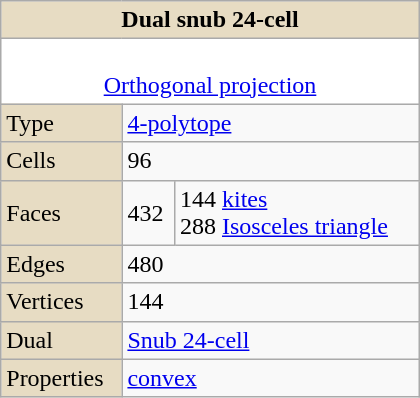<table class="wikitable" align="right" style="margin-left:10px" width="280">
<tr>
<td bgcolor=#e7dcc3 align=center colspan=3><strong>Dual snub 24-cell</strong></td>
</tr>
<tr>
<td bgcolor=#ffffff align=center colspan=3><br><a href='#'>Orthogonal projection</a></td>
</tr>
<tr>
<td bgcolor=#e7dcc3>Type</td>
<td colspan=2><a href='#'>4-polytope</a></td>
</tr>
<tr>
<td bgcolor=#e7dcc3>Cells</td>
<td colspan=2>96 </td>
</tr>
<tr>
<td bgcolor=#e7dcc3>Faces</td>
<td>432</td>
<td>144 <a href='#'>kites</a><br>288 <a href='#'>Isosceles triangle</a></td>
</tr>
<tr>
<td bgcolor=#e7dcc3>Edges</td>
<td colspan=2>480</td>
</tr>
<tr>
<td bgcolor=#e7dcc3>Vertices</td>
<td colspan=2>144</td>
</tr>
<tr>
<td bgcolor=#e7dcc3>Dual</td>
<td colspan=2><a href='#'>Snub 24-cell</a></td>
</tr>
<tr>
<td bgcolor=#e7dcc3>Properties</td>
<td colspan=2><a href='#'>convex</a></td>
</tr>
</table>
